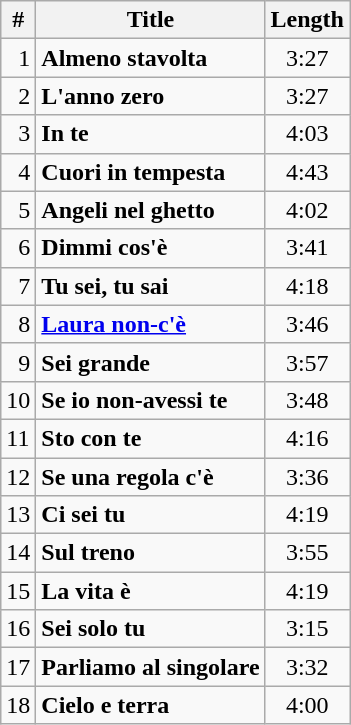<table class="wikitable">
<tr>
<th>#</th>
<th>Title</th>
<th>Length</th>
</tr>
<tr>
<td align="right">1</td>
<td align="left"><strong>Almeno stavolta</strong></td>
<td style="text-align:center;">3:27</td>
</tr>
<tr>
<td align="right">2</td>
<td align="left"><strong>L'anno zero</strong></td>
<td style="text-align:center;">3:27</td>
</tr>
<tr>
<td align="right">3</td>
<td align="left"><strong>In te</strong></td>
<td style="text-align:center;">4:03</td>
</tr>
<tr>
<td align="right">4</td>
<td align="left"><strong>Cuori in tempesta</strong></td>
<td style="text-align:center;">4:43</td>
</tr>
<tr>
<td align="right">5</td>
<td align="left"><strong>Angeli nel ghetto</strong></td>
<td style="text-align:center;">4:02</td>
</tr>
<tr>
<td align="right">6</td>
<td align="left"><strong>Dimmi cos'è</strong></td>
<td style="text-align:center;">3:41</td>
</tr>
<tr>
<td align="right">7</td>
<td align="left"><strong>Tu sei, tu sai</strong></td>
<td style="text-align:center;">4:18</td>
</tr>
<tr>
<td align="right">8</td>
<td align="left"><strong><a href='#'>Laura non-c'è</a></strong></td>
<td style="text-align:center;">3:46</td>
</tr>
<tr>
<td align="right">9</td>
<td align="left"><strong>Sei grande</strong></td>
<td style="text-align:center;">3:57</td>
</tr>
<tr>
<td>10</td>
<td align="left"><strong>Se io non-avessi te</strong></td>
<td style="text-align:center;">3:48</td>
</tr>
<tr>
<td>11</td>
<td align="left"><strong>Sto con te</strong></td>
<td style="text-align:center;">4:16</td>
</tr>
<tr>
<td>12</td>
<td align="left"><strong>Se una regola c'è</strong></td>
<td style="text-align:center;">3:36</td>
</tr>
<tr>
<td>13</td>
<td align="left"><strong>Ci sei tu</strong></td>
<td style="text-align:center;">4:19</td>
</tr>
<tr>
<td>14</td>
<td align="left"><strong>Sul treno</strong></td>
<td style="text-align:center;">3:55</td>
</tr>
<tr>
<td>15</td>
<td align="left"><strong>La vita è</strong></td>
<td style="text-align:center;">4:19</td>
</tr>
<tr>
<td>16</td>
<td align="left"><strong>Sei solo tu</strong></td>
<td style="text-align:center;">3:15</td>
</tr>
<tr>
<td>17</td>
<td align="left"><strong>Parliamo al singolare</strong></td>
<td style="text-align:center;">3:32</td>
</tr>
<tr>
<td>18</td>
<td align="left"><strong>Cielo e terra</strong></td>
<td style="text-align:center;">4:00</td>
</tr>
</table>
